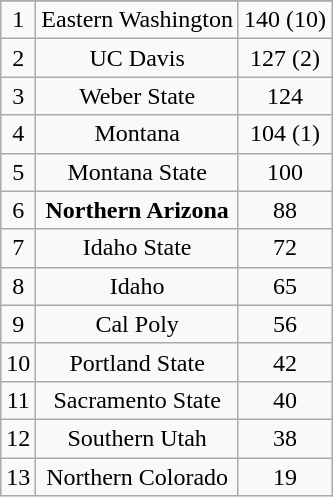<table class="wikitable" style="display: inline-table;">
<tr align="center">
</tr>
<tr align="center">
<td>1</td>
<td>Eastern Washington</td>
<td>140 (10)</td>
</tr>
<tr align="center">
<td>2</td>
<td>UC Davis</td>
<td>127 (2)</td>
</tr>
<tr align="center">
<td>3</td>
<td>Weber State</td>
<td>124</td>
</tr>
<tr align="center">
<td>4</td>
<td>Montana</td>
<td>104 (1)</td>
</tr>
<tr align="center">
<td>5</td>
<td>Montana State</td>
<td>100</td>
</tr>
<tr align="center">
<td>6</td>
<td><strong>Northern Arizona</strong></td>
<td>88</td>
</tr>
<tr align="center">
<td>7</td>
<td>Idaho State</td>
<td>72</td>
</tr>
<tr align="center">
<td>8</td>
<td>Idaho</td>
<td>65</td>
</tr>
<tr align="center">
<td>9</td>
<td>Cal Poly</td>
<td>56</td>
</tr>
<tr align="center">
<td>10</td>
<td>Portland State</td>
<td>42</td>
</tr>
<tr align="center">
<td>11</td>
<td>Sacramento State</td>
<td>40</td>
</tr>
<tr align="center">
<td>12</td>
<td>Southern Utah</td>
<td>38</td>
</tr>
<tr align="center">
<td>13</td>
<td>Northern Colorado</td>
<td>19</td>
</tr>
</table>
